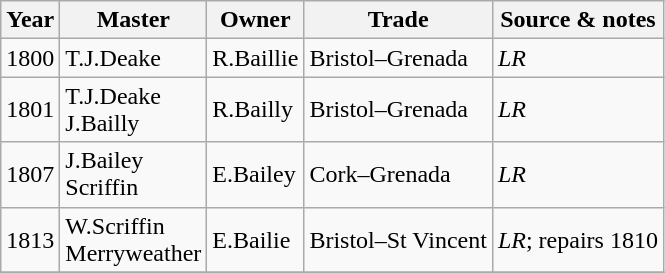<table class=" wikitable">
<tr>
<th>Year</th>
<th>Master</th>
<th>Owner</th>
<th>Trade</th>
<th>Source & notes</th>
</tr>
<tr>
<td>1800</td>
<td>T.J.Deake</td>
<td>R.Baillie</td>
<td>Bristol–Grenada</td>
<td><em>LR</em></td>
</tr>
<tr>
<td>1801</td>
<td>T.J.Deake<br>J.Bailly</td>
<td>R.Bailly</td>
<td>Bristol–Grenada</td>
<td><em>LR</em></td>
</tr>
<tr>
<td>1807</td>
<td>J.Bailey<br>Scriffin</td>
<td>E.Bailey</td>
<td>Cork–Grenada</td>
<td><em>LR</em></td>
</tr>
<tr>
<td>1813</td>
<td>W.Scriffin<br>Merryweather</td>
<td>E.Bailie</td>
<td>Bristol–St Vincent</td>
<td><em>LR</em>; repairs 1810</td>
</tr>
<tr>
</tr>
</table>
